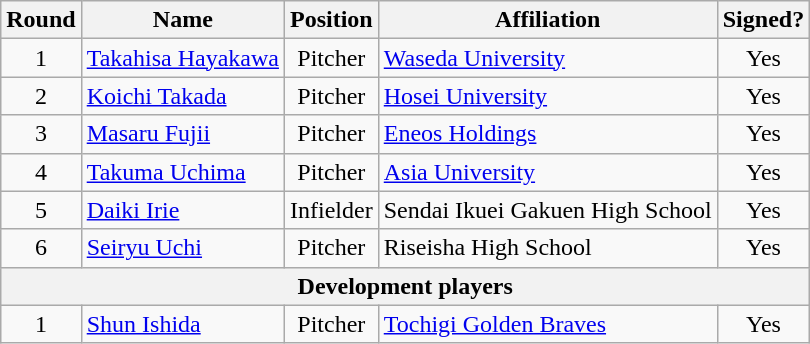<table class="wikitable" style="text-align:center;">
<tr>
<th>Round</th>
<th>Name</th>
<th>Position</th>
<th>Affiliation</th>
<th>Signed?</th>
</tr>
<tr>
<td>1</td>
<td style="text-align:left;"><a href='#'>Takahisa Hayakawa</a></td>
<td>Pitcher</td>
<td style="text-align:left;"><a href='#'>Waseda University</a></td>
<td>Yes</td>
</tr>
<tr>
<td>2</td>
<td style="text-align:left;"><a href='#'>Koichi Takada</a></td>
<td>Pitcher</td>
<td style="text-align:left;"><a href='#'>Hosei University</a></td>
<td>Yes</td>
</tr>
<tr>
<td>3</td>
<td style="text-align:left;"><a href='#'>Masaru Fujii</a></td>
<td>Pitcher</td>
<td style="text-align:left;"><a href='#'>Eneos Holdings</a></td>
<td>Yes</td>
</tr>
<tr>
<td>4</td>
<td style="text-align:left;"><a href='#'>Takuma Uchima</a></td>
<td>Pitcher</td>
<td style="text-align:left;"><a href='#'>Asia University</a></td>
<td>Yes</td>
</tr>
<tr>
<td>5</td>
<td style="text-align:left;"><a href='#'>Daiki Irie</a></td>
<td>Infielder</td>
<td style="text-align:left;">Sendai Ikuei Gakuen High School</td>
<td>Yes</td>
</tr>
<tr>
<td>6</td>
<td style="text-align:left;"><a href='#'>Seiryu Uchi</a></td>
<td>Pitcher</td>
<td style="text-align:left;">Riseisha High School</td>
<td>Yes</td>
</tr>
<tr>
<th colspan=5>Development players</th>
</tr>
<tr>
<td>1</td>
<td style="text-align:left;"><a href='#'>Shun Ishida</a></td>
<td>Pitcher</td>
<td style="text-align:left;"><a href='#'>Tochigi Golden Braves</a></td>
<td>Yes</td>
</tr>
</table>
